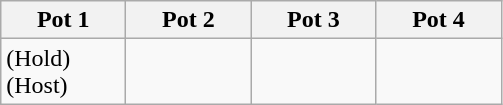<table class="wikitable">
<tr>
<th style="width: 15%;">Pot 1</th>
<th style="width: 15%;">Pot 2</th>
<th style="width: 15%;">Pot 3</th>
<th style="width: 15%;">Pot 4</th>
</tr>
<tr>
<td style="vertical-align: top;"> (Hold)<br> (Host)</td>
<td style="vertical-align: top;"><br></td>
<td style="vertical-align: top;"><br></td>
<td style="vertical-align: top;"><br></td>
</tr>
</table>
